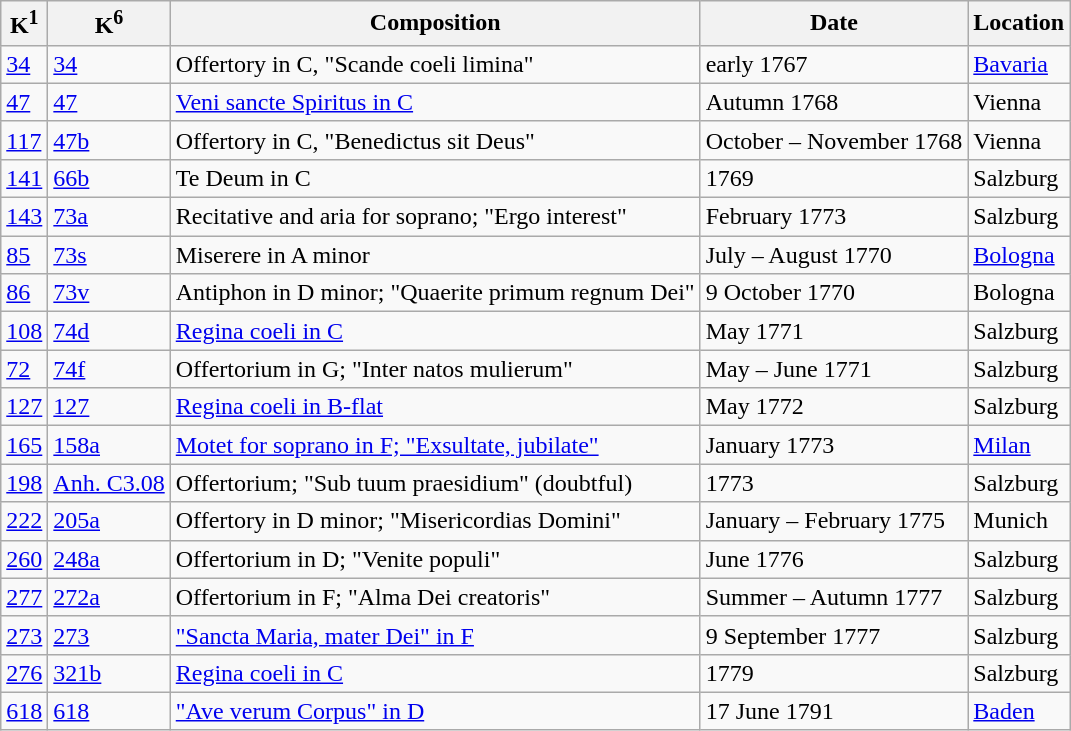<table class="wikitable sortable">
<tr>
<th>K<sup>1</sup></th>
<th>K<sup>6</sup></th>
<th>Composition</th>
<th>Date</th>
<th>Location</th>
</tr>
<tr>
<td><a href='#'>34</a></td>
<td><a href='#'>34</a></td>
<td>Offertory in C, "Scande coeli limina"</td>
<td>early 1767</td>
<td><a href='#'>Bavaria</a></td>
</tr>
<tr>
<td><a href='#'>47</a></td>
<td><a href='#'>47</a></td>
<td><a href='#'>Veni sancte Spiritus in C</a></td>
<td>Autumn 1768</td>
<td>Vienna</td>
</tr>
<tr>
<td><a href='#'>117</a></td>
<td><a href='#'>47b</a></td>
<td>Offertory in C, "Benedictus sit Deus"</td>
<td>October – November 1768</td>
<td>Vienna</td>
</tr>
<tr>
<td><a href='#'>141</a></td>
<td><a href='#'>66b</a></td>
<td>Te Deum in C</td>
<td>1769</td>
<td>Salzburg</td>
</tr>
<tr>
<td><a href='#'>143</a></td>
<td><a href='#'>73a</a></td>
<td>Recitative and aria for soprano; "Ergo interest"</td>
<td>February 1773</td>
<td>Salzburg</td>
</tr>
<tr>
<td><a href='#'>85</a></td>
<td><a href='#'>73s</a></td>
<td>Miserere in A minor</td>
<td>July – August 1770</td>
<td><a href='#'>Bologna</a></td>
</tr>
<tr>
<td><a href='#'>86</a></td>
<td><a href='#'>73v</a></td>
<td>Antiphon in D minor; "Quaerite primum regnum Dei"</td>
<td>9 October 1770</td>
<td>Bologna</td>
</tr>
<tr>
<td><a href='#'>108</a></td>
<td><a href='#'>74d</a></td>
<td><a href='#'>Regina coeli in C</a></td>
<td>May 1771</td>
<td>Salzburg</td>
</tr>
<tr>
<td><a href='#'>72</a></td>
<td><a href='#'>74f</a></td>
<td>Offertorium in G; "Inter natos mulierum"</td>
<td>May – June 1771</td>
<td>Salzburg</td>
</tr>
<tr>
<td><a href='#'>127</a></td>
<td><a href='#'>127</a></td>
<td><a href='#'>Regina coeli in B-flat</a></td>
<td>May 1772</td>
<td>Salzburg</td>
</tr>
<tr>
<td><a href='#'>165</a></td>
<td><a href='#'>158a</a></td>
<td><a href='#'>Motet for soprano in F; "Exsultate, jubilate"</a></td>
<td>January 1773</td>
<td><a href='#'>Milan</a></td>
</tr>
<tr>
<td><a href='#'>198</a></td>
<td><a href='#'>Anh. C3.08</a></td>
<td>Offertorium; "Sub tuum praesidium" (doubtful)</td>
<td>1773</td>
<td>Salzburg</td>
</tr>
<tr>
<td><a href='#'>222</a></td>
<td><a href='#'>205a</a></td>
<td>Offertory in D minor; "Misericordias Domini"</td>
<td>January – February 1775</td>
<td>Munich</td>
</tr>
<tr>
<td><a href='#'>260</a></td>
<td><a href='#'>248a</a></td>
<td>Offertorium in D; "Venite populi"</td>
<td>June 1776</td>
<td>Salzburg</td>
</tr>
<tr>
<td><a href='#'>277</a></td>
<td><a href='#'>272a</a></td>
<td>Offertorium in F; "Alma Dei creatoris"</td>
<td>Summer – Autumn 1777</td>
<td>Salzburg</td>
</tr>
<tr>
<td><a href='#'>273</a></td>
<td><a href='#'>273</a></td>
<td><a href='#'>"Sancta Maria, mater Dei" in F</a></td>
<td>9 September 1777</td>
<td>Salzburg</td>
</tr>
<tr>
<td><a href='#'>276</a></td>
<td><a href='#'>321b</a></td>
<td><a href='#'>Regina coeli in C</a></td>
<td>1779</td>
<td>Salzburg</td>
</tr>
<tr>
<td><a href='#'>618</a></td>
<td><a href='#'>618</a></td>
<td><a href='#'>"Ave verum Corpus" in D</a></td>
<td>17 June 1791</td>
<td><a href='#'>Baden</a></td>
</tr>
</table>
